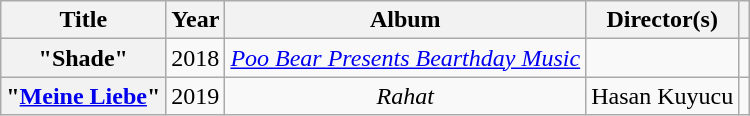<table class="wikitable plainrowheaders" style="text-align:center;">
<tr>
<th scope="col">Title</th>
<th scope="col">Year</th>
<th scope="col">Album</th>
<th scope="col">Director(s)</th>
<th scope="col"></th>
</tr>
<tr>
<th scope="row">"Shade"<br></th>
<td>2018</td>
<td><em><a href='#'>Poo Bear Presents Bearthday Music</a></em></td>
<td></td>
<td></td>
</tr>
<tr>
<th scope="row">"<a href='#'>Meine Liebe</a>"<br></th>
<td>2019</td>
<td><em>Rahat</em></td>
<td>Hasan Kuyucu</td>
<td></td>
</tr>
</table>
